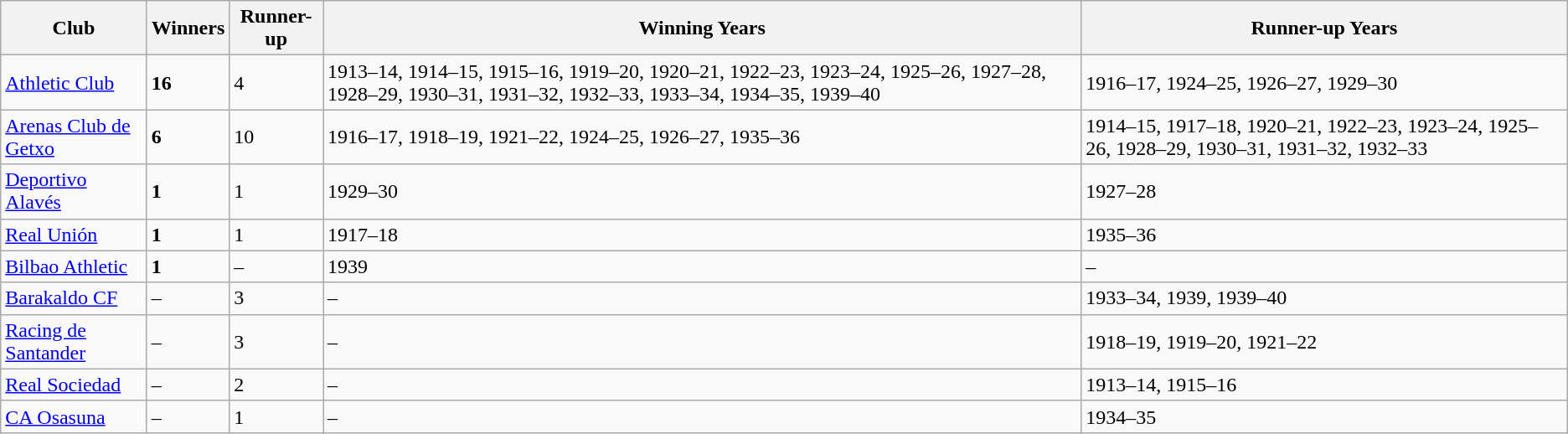<table class = wikitable>
<tr>
<th>Club</th>
<th>Winners</th>
<th>Runner-up</th>
<th>Winning Years</th>
<th>Runner-up Years</th>
</tr>
<tr>
<td><a href='#'>Athletic Club</a></td>
<td><strong>16</strong></td>
<td>4</td>
<td>1913–14, 1914–15, 1915–16, 1919–20, 1920–21, 1922–23, 1923–24, 1925–26, 1927–28, 1928–29, 1930–31, 1931–32, 1932–33, 1933–34, 1934–35, 1939–40</td>
<td>1916–17, 1924–25, 1926–27, 1929–30</td>
</tr>
<tr>
<td><a href='#'>Arenas Club de Getxo</a></td>
<td><strong>6</strong></td>
<td>10</td>
<td>1916–17, 1918–19, 1921–22, 1924–25, 1926–27, 1935–36</td>
<td>1914–15, 1917–18, 1920–21, 1922–23, 1923–24, 1925–26, 1928–29, 1930–31, 1931–32, 1932–33</td>
</tr>
<tr>
<td><a href='#'>Deportivo Alavés</a></td>
<td><strong>1</strong></td>
<td>1</td>
<td>1929–30</td>
<td>1927–28</td>
</tr>
<tr>
<td><a href='#'>Real Unión</a></td>
<td><strong>1</strong></td>
<td>1</td>
<td>1917–18</td>
<td>1935–36</td>
</tr>
<tr>
<td><a href='#'>Bilbao Athletic</a></td>
<td><strong>1</strong></td>
<td>–</td>
<td>1939</td>
<td>–</td>
</tr>
<tr>
<td><a href='#'>Barakaldo CF</a></td>
<td>–</td>
<td>3</td>
<td>–</td>
<td>1933–34, 1939, 1939–40</td>
</tr>
<tr>
<td><a href='#'>Racing de Santander</a></td>
<td>–</td>
<td>3</td>
<td>–</td>
<td>1918–19, 1919–20, 1921–22</td>
</tr>
<tr>
<td><a href='#'>Real Sociedad</a></td>
<td>–</td>
<td>2</td>
<td>–</td>
<td>1913–14, 1915–16</td>
</tr>
<tr>
<td><a href='#'>CA Osasuna</a></td>
<td>–</td>
<td>1</td>
<td>–</td>
<td>1934–35</td>
</tr>
</table>
